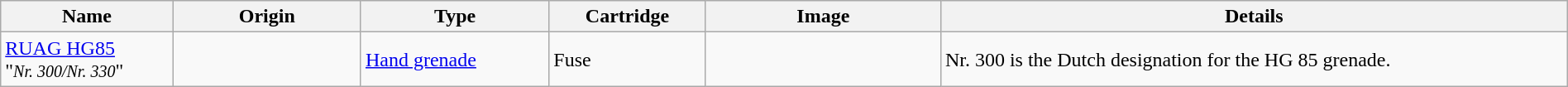<table class="wikitable" style="margin:auto; width:100%;">
<tr>
<th style="text-align: center; width:11%;">Name</th>
<th style="text-align: center; width:12%;">Origin</th>
<th style="text-align: center; width:12%;">Type</th>
<th style="text-align: center; width:10%;">Cartridge</th>
<th style="text-align: center; width:15%;">Image</th>
<th style="text-align: center; width:40%;">Details</th>
</tr>
<tr>
<td><a href='#'>RUAG HG85</a><br>"<em><small>Nr. 300/Nr. 330</small></em>"</td>
<td><small></small></td>
<td><a href='#'>Hand grenade</a></td>
<td>Fuse</td>
<td></td>
<td>Nr. 300 is the Dutch designation for the HG 85 grenade.</td>
</tr>
</table>
